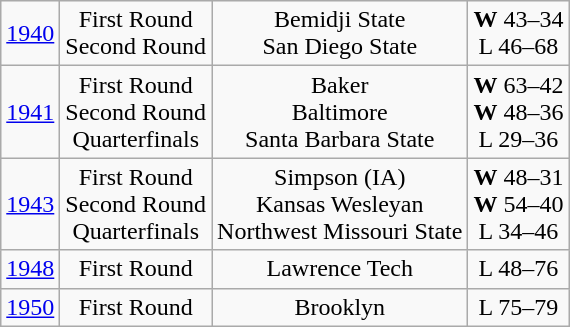<table class="wikitable">
<tr align="center">
<td><a href='#'>1940</a></td>
<td>First Round<br>Second Round</td>
<td>Bemidji State<br>San Diego State</td>
<td><strong>W</strong> 43–34<br>L 46–68</td>
</tr>
<tr align="center">
<td><a href='#'>1941</a></td>
<td>First Round<br>Second Round<br>Quarterfinals</td>
<td>Baker<br>Baltimore<br>Santa Barbara State</td>
<td><strong>W</strong> 63–42<br><strong>W</strong> 48–36<br>L 29–36</td>
</tr>
<tr align="center">
<td><a href='#'>1943</a></td>
<td>First Round<br>Second Round<br>Quarterfinals</td>
<td>Simpson (IA)<br>Kansas Wesleyan<br>Northwest Missouri State</td>
<td><strong>W</strong> 48–31<br><strong>W</strong> 54–40<br>L 34–46</td>
</tr>
<tr align="center">
<td><a href='#'>1948</a></td>
<td>First Round</td>
<td>Lawrence Tech</td>
<td>L 48–76</td>
</tr>
<tr align="center">
<td><a href='#'>1950</a></td>
<td>First Round</td>
<td>Brooklyn</td>
<td>L 75–79</td>
</tr>
</table>
